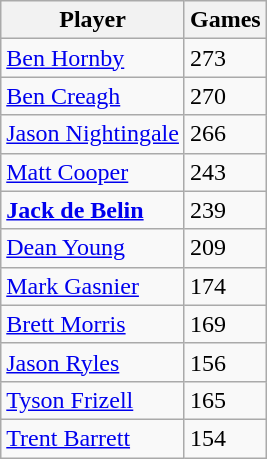<table class="wikitable">
<tr>
<th>Player</th>
<th>Games</th>
</tr>
<tr>
<td><a href='#'>Ben Hornby</a></td>
<td>273</td>
</tr>
<tr>
<td><a href='#'>Ben Creagh</a></td>
<td>270</td>
</tr>
<tr>
<td><a href='#'>Jason Nightingale</a></td>
<td>266</td>
</tr>
<tr>
<td><a href='#'>Matt Cooper</a></td>
<td>243</td>
</tr>
<tr>
<td><strong><a href='#'>Jack de Belin</a></strong></td>
<td>239</td>
</tr>
<tr>
<td><a href='#'>Dean Young</a></td>
<td>209</td>
</tr>
<tr>
<td><a href='#'>Mark Gasnier</a></td>
<td>174</td>
</tr>
<tr>
<td><a href='#'>Brett Morris</a></td>
<td>169</td>
</tr>
<tr>
<td><a href='#'>Jason Ryles</a></td>
<td>156</td>
</tr>
<tr>
<td><a href='#'>Tyson Frizell</a></td>
<td>165</td>
</tr>
<tr>
<td><a href='#'>Trent Barrett</a></td>
<td>154</td>
</tr>
</table>
